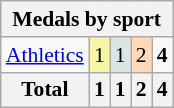<table class="wikitable" style="font-size:90%; text-align:center;">
<tr>
<th colspan="5">Medals by sport</th>
</tr>
<tr>
<td align="left"><a href='#'>Athletics</a></td>
<td style="background:#F7F6A8;">1</td>
<td style="background:#DCE5E5;">1</td>
<td style="background:#FFDAB9;">2</td>
<td><strong>4</strong></td>
</tr>
<tr class="sortbottom">
<th>Total</th>
<th>1</th>
<th>1</th>
<th>2</th>
<th>4</th>
</tr>
</table>
